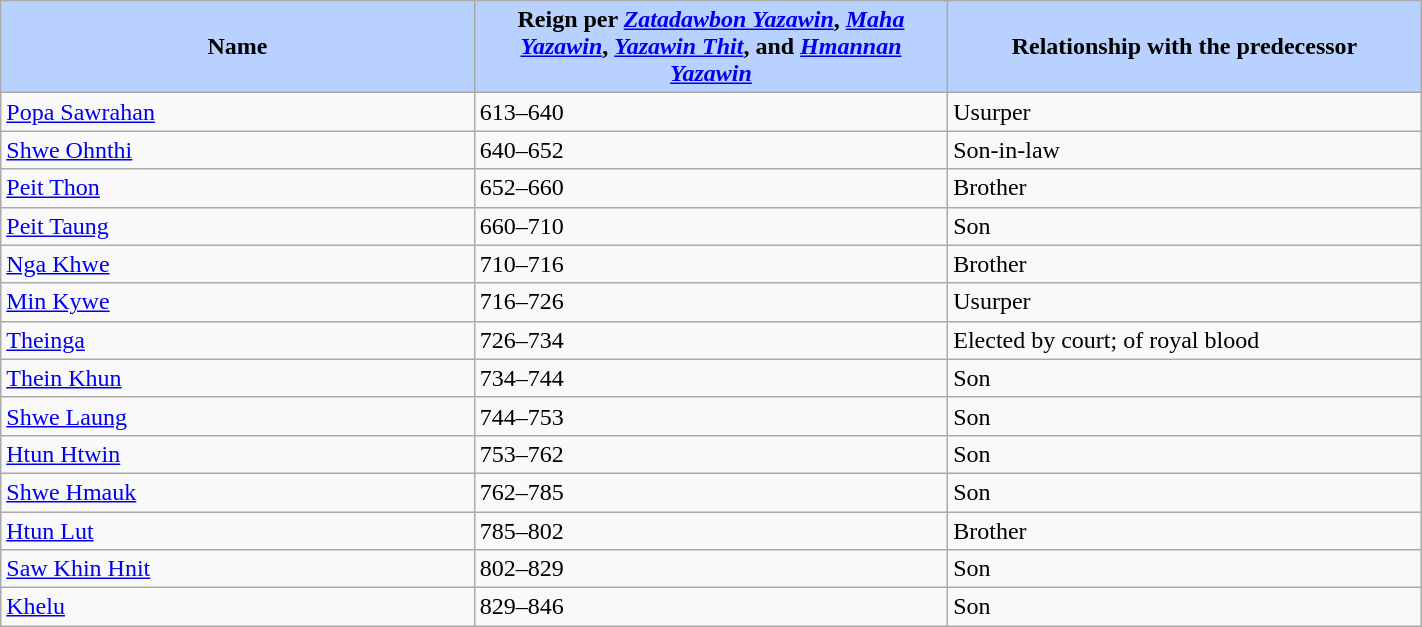<table width=75% class="wikitable">
<tr>
<th style="background-color:#B9D1FF" width=10%>Name</th>
<th style="background-color:#B9D1FF" width=10%>Reign per <em><a href='#'>Zatadawbon Yazawin</a></em>, <em><a href='#'>Maha Yazawin</a></em>, <em><a href='#'>Yazawin Thit</a></em>, and <em><a href='#'>Hmannan Yazawin</a></em></th>
<th style="background-color:#B9D1FF" width=10%>Relationship with the predecessor</th>
</tr>
<tr>
<td><a href='#'>Popa Sawrahan</a></td>
<td>613–640</td>
<td>Usurper</td>
</tr>
<tr>
<td><a href='#'>Shwe Ohnthi</a></td>
<td>640–652</td>
<td>Son-in-law</td>
</tr>
<tr>
<td><a href='#'>Peit Thon</a></td>
<td>652–660</td>
<td>Brother</td>
</tr>
<tr>
<td><a href='#'>Peit Taung</a></td>
<td>660–710</td>
<td>Son</td>
</tr>
<tr>
<td><a href='#'>Nga Khwe</a></td>
<td>710–716</td>
<td>Brother</td>
</tr>
<tr>
<td><a href='#'>Min Kywe</a></td>
<td>716–726</td>
<td>Usurper</td>
</tr>
<tr>
<td><a href='#'>Theinga</a></td>
<td>726–734</td>
<td>Elected by court; of royal blood</td>
</tr>
<tr>
<td><a href='#'>Thein Khun</a></td>
<td>734–744</td>
<td>Son</td>
</tr>
<tr>
<td><a href='#'>Shwe Laung</a></td>
<td>744–753</td>
<td>Son</td>
</tr>
<tr>
<td><a href='#'>Htun Htwin</a></td>
<td>753–762</td>
<td>Son</td>
</tr>
<tr>
<td><a href='#'>Shwe Hmauk</a></td>
<td>762–785</td>
<td>Son</td>
</tr>
<tr>
<td><a href='#'>Htun Lut</a></td>
<td>785–802</td>
<td>Brother</td>
</tr>
<tr>
<td><a href='#'>Saw Khin Hnit</a></td>
<td>802–829</td>
<td>Son</td>
</tr>
<tr>
<td><a href='#'>Khelu</a></td>
<td>829–846</td>
<td>Son</td>
</tr>
</table>
